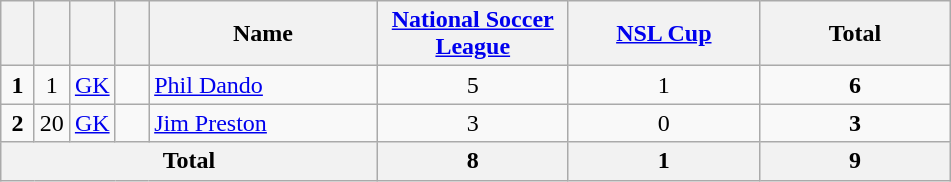<table class="wikitable" style="text-align:center">
<tr>
<th width=15></th>
<th width=15></th>
<th width=15></th>
<th width=15></th>
<th width=145>Name</th>
<th width=120><a href='#'>National Soccer League</a></th>
<th width=120><a href='#'>NSL Cup</a></th>
<th width=120>Total</th>
</tr>
<tr>
<td><strong>1</strong></td>
<td>1</td>
<td><a href='#'>GK</a></td>
<td></td>
<td align=left><a href='#'>Phil Dando</a></td>
<td>5</td>
<td>1</td>
<td><strong>6</strong></td>
</tr>
<tr>
<td><strong>2</strong></td>
<td>20</td>
<td><a href='#'>GK</a></td>
<td></td>
<td align=left><a href='#'>Jim Preston</a></td>
<td>3</td>
<td>0</td>
<td><strong>3</strong></td>
</tr>
<tr>
<th colspan="5"><strong>Total</strong></th>
<th>8</th>
<th>1</th>
<th>9</th>
</tr>
</table>
